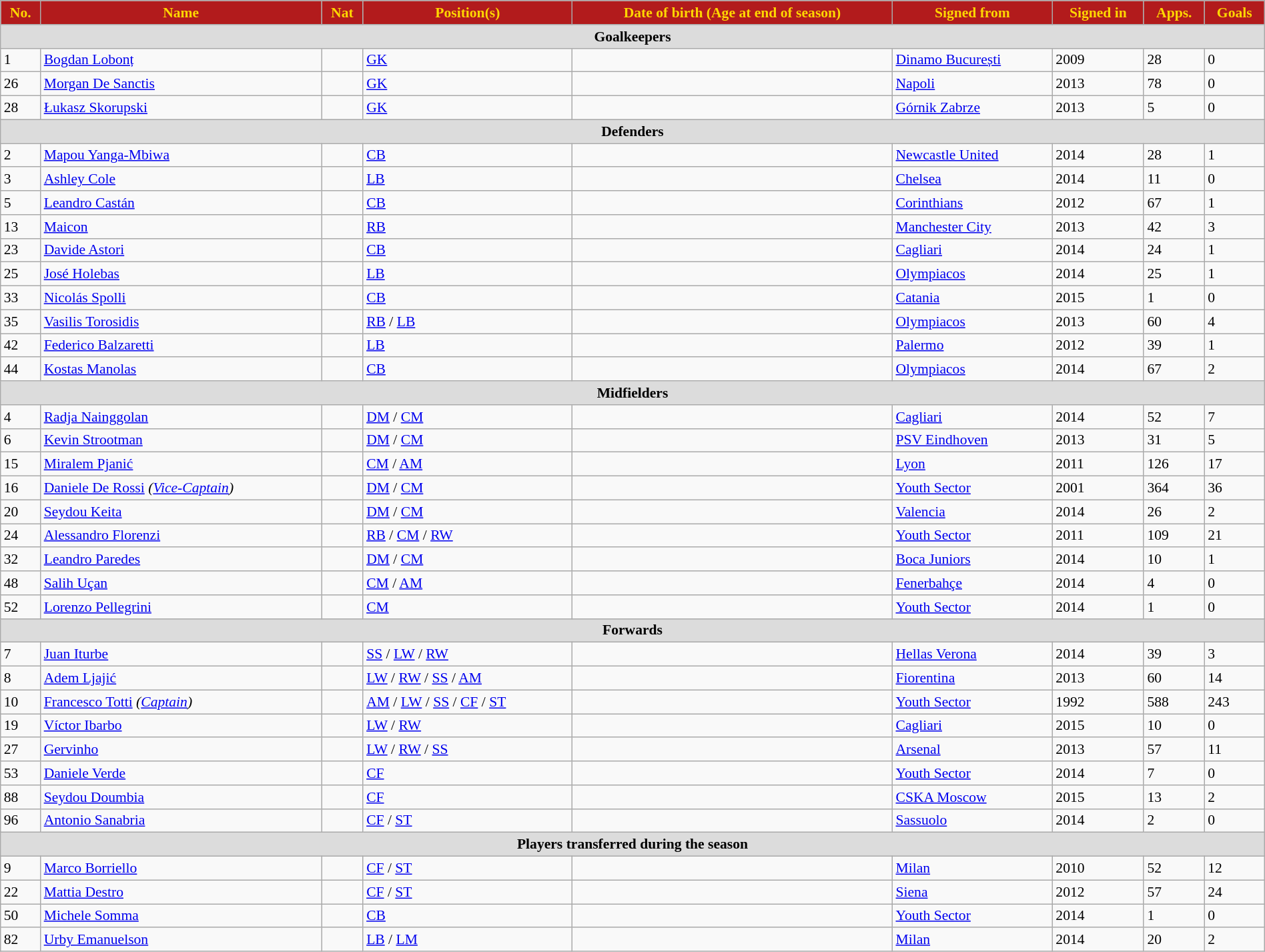<table class="wikitable" style="text-align:left; font-size:90%; width:100%">
<tr>
<th style="background:#B21B1C; color:#FFD700; text-align:center;">No.</th>
<th style="background:#B21B1C; color:#FFD700; text-align:center;">Name</th>
<th style="background:#B21B1C; color:#FFD700; text-align:center;">Nat</th>
<th style="background:#B21B1C; color:#FFD700; text-align:center;">Position(s)</th>
<th style="background:#B21B1C; color:#FFD700; text-align:center;">Date of birth (Age at end of season)</th>
<th style="background:#B21B1C; color:#FFD700; text-align:center;">Signed from</th>
<th style="background:#B21B1C; color:#FFD700; text-align:center;">Signed in</th>
<th style="background:#B21B1C; color:#FFD700; text-align:center;">Apps.</th>
<th style="background:#B21B1C; color:#FFD700; text-align:center;">Goals</th>
</tr>
<tr>
<th colspan=10 style="background:#DCDCDC; text-align:center;">Goalkeepers</th>
</tr>
<tr>
<td>1</td>
<td><a href='#'>Bogdan Lobonț</a></td>
<td></td>
<td><a href='#'>GK</a></td>
<td></td>
<td> <a href='#'>Dinamo București</a></td>
<td>2009</td>
<td>28</td>
<td>0</td>
</tr>
<tr>
<td>26</td>
<td><a href='#'>Morgan De Sanctis</a></td>
<td></td>
<td><a href='#'>GK</a></td>
<td></td>
<td> <a href='#'>Napoli</a></td>
<td>2013</td>
<td>78</td>
<td>0</td>
</tr>
<tr>
<td>28</td>
<td><a href='#'>Łukasz Skorupski</a></td>
<td></td>
<td><a href='#'>GK</a></td>
<td></td>
<td> <a href='#'>Górnik Zabrze</a></td>
<td>2013</td>
<td>5</td>
<td>0</td>
</tr>
<tr>
<th colspan=10 style="background:#DCDCDC; text-align:center;">Defenders</th>
</tr>
<tr>
<td>2</td>
<td><a href='#'>Mapou Yanga-Mbiwa</a></td>
<td></td>
<td><a href='#'>CB</a></td>
<td></td>
<td> <a href='#'>Newcastle United</a></td>
<td>2014</td>
<td>28</td>
<td>1</td>
</tr>
<tr>
<td>3</td>
<td><a href='#'>Ashley Cole</a></td>
<td></td>
<td><a href='#'>LB</a></td>
<td></td>
<td> <a href='#'>Chelsea</a></td>
<td>2014</td>
<td>11</td>
<td>0</td>
</tr>
<tr>
<td>5</td>
<td><a href='#'>Leandro Castán</a></td>
<td></td>
<td><a href='#'>CB</a></td>
<td></td>
<td> <a href='#'>Corinthians</a></td>
<td>2012</td>
<td>67</td>
<td>1</td>
</tr>
<tr>
<td>13</td>
<td><a href='#'>Maicon</a></td>
<td></td>
<td><a href='#'>RB</a></td>
<td></td>
<td> <a href='#'>Manchester City</a></td>
<td>2013</td>
<td>42</td>
<td>3</td>
</tr>
<tr>
<td>23</td>
<td><a href='#'>Davide Astori</a></td>
<td></td>
<td><a href='#'>CB</a></td>
<td></td>
<td> <a href='#'>Cagliari</a></td>
<td>2014</td>
<td>24</td>
<td>1</td>
</tr>
<tr>
<td>25</td>
<td><a href='#'>José Holebas</a></td>
<td></td>
<td><a href='#'>LB</a></td>
<td></td>
<td> <a href='#'>Olympiacos</a></td>
<td>2014</td>
<td>25</td>
<td>1</td>
</tr>
<tr>
<td>33</td>
<td><a href='#'>Nicolás Spolli</a></td>
<td></td>
<td><a href='#'>CB</a></td>
<td></td>
<td> <a href='#'>Catania</a></td>
<td>2015</td>
<td>1</td>
<td>0</td>
</tr>
<tr>
<td>35</td>
<td><a href='#'>Vasilis Torosidis</a></td>
<td></td>
<td><a href='#'>RB</a> / <a href='#'>LB</a></td>
<td></td>
<td> <a href='#'>Olympiacos</a></td>
<td>2013</td>
<td>60</td>
<td>4</td>
</tr>
<tr>
<td>42</td>
<td><a href='#'>Federico Balzaretti</a></td>
<td></td>
<td><a href='#'>LB</a></td>
<td></td>
<td> <a href='#'>Palermo</a></td>
<td>2012</td>
<td>39</td>
<td>1</td>
</tr>
<tr>
<td>44</td>
<td><a href='#'>Kostas Manolas</a></td>
<td></td>
<td><a href='#'>CB</a></td>
<td></td>
<td> <a href='#'>Olympiacos</a></td>
<td>2014</td>
<td>67</td>
<td>2</td>
</tr>
<tr>
<th colspan=10 style="background:#DCDCDC; text-align:center;">Midfielders</th>
</tr>
<tr>
<td>4</td>
<td><a href='#'>Radja Nainggolan</a></td>
<td></td>
<td><a href='#'>DM</a> / <a href='#'>CM</a></td>
<td></td>
<td> <a href='#'>Cagliari</a></td>
<td>2014</td>
<td>52</td>
<td>7</td>
</tr>
<tr>
<td>6</td>
<td><a href='#'>Kevin Strootman</a></td>
<td></td>
<td><a href='#'>DM</a> / <a href='#'>CM</a></td>
<td></td>
<td> <a href='#'>PSV Eindhoven</a></td>
<td>2013</td>
<td>31</td>
<td>5</td>
</tr>
<tr>
<td>15</td>
<td><a href='#'>Miralem Pjanić</a></td>
<td></td>
<td><a href='#'>CM</a> / <a href='#'>AM</a></td>
<td></td>
<td> <a href='#'>Lyon</a></td>
<td>2011</td>
<td>126</td>
<td>17</td>
</tr>
<tr>
<td>16</td>
<td><a href='#'>Daniele De Rossi</a> <em>(<a href='#'>Vice-Captain</a>)</em></td>
<td></td>
<td><a href='#'>DM</a> / <a href='#'>CM</a></td>
<td></td>
<td> <a href='#'>Youth Sector</a></td>
<td>2001</td>
<td>364</td>
<td>36</td>
</tr>
<tr>
<td>20</td>
<td><a href='#'>Seydou Keita</a></td>
<td></td>
<td><a href='#'>DM</a> / <a href='#'>CM</a></td>
<td></td>
<td> <a href='#'>Valencia</a></td>
<td>2014</td>
<td>26</td>
<td>2</td>
</tr>
<tr>
<td>24</td>
<td><a href='#'>Alessandro Florenzi</a></td>
<td></td>
<td><a href='#'>RB</a> / <a href='#'>CM</a> / <a href='#'>RW</a></td>
<td></td>
<td> <a href='#'>Youth Sector</a></td>
<td>2011</td>
<td>109</td>
<td>21</td>
</tr>
<tr>
<td>32</td>
<td><a href='#'>Leandro Paredes</a></td>
<td></td>
<td><a href='#'>DM</a> / <a href='#'>CM</a></td>
<td></td>
<td> <a href='#'>Boca Juniors</a></td>
<td>2014</td>
<td>10</td>
<td>1</td>
</tr>
<tr>
<td>48</td>
<td><a href='#'>Salih Uçan</a></td>
<td></td>
<td><a href='#'>CM</a> / <a href='#'>AM</a></td>
<td></td>
<td> <a href='#'>Fenerbahçe</a></td>
<td>2014</td>
<td>4</td>
<td>0</td>
</tr>
<tr>
<td>52</td>
<td><a href='#'>Lorenzo Pellegrini</a></td>
<td></td>
<td><a href='#'>CM</a></td>
<td></td>
<td> <a href='#'>Youth Sector</a></td>
<td>2014</td>
<td>1</td>
<td>0</td>
</tr>
<tr>
<th colspan=10 style="background:#DCDCDC; text-align:center;">Forwards</th>
</tr>
<tr>
<td>7</td>
<td><a href='#'>Juan Iturbe</a></td>
<td></td>
<td><a href='#'>SS</a> / <a href='#'>LW</a> / <a href='#'>RW</a></td>
<td></td>
<td> <a href='#'>Hellas Verona</a></td>
<td>2014</td>
<td>39</td>
<td>3</td>
</tr>
<tr>
<td>8</td>
<td><a href='#'>Adem Ljajić</a></td>
<td></td>
<td><a href='#'>LW</a> / <a href='#'>RW</a> / <a href='#'>SS</a> / <a href='#'>AM</a></td>
<td></td>
<td> <a href='#'>Fiorentina</a></td>
<td>2013</td>
<td>60</td>
<td>14</td>
</tr>
<tr>
<td>10</td>
<td><a href='#'>Francesco Totti</a> <em>(<a href='#'>Captain</a>)</em></td>
<td></td>
<td><a href='#'>AM</a> / <a href='#'>LW</a> / <a href='#'>SS</a> / <a href='#'>CF</a> / <a href='#'>ST</a></td>
<td></td>
<td> <a href='#'>Youth Sector</a></td>
<td>1992</td>
<td>588</td>
<td>243</td>
</tr>
<tr>
<td>19</td>
<td><a href='#'>Víctor Ibarbo</a></td>
<td></td>
<td><a href='#'>LW</a> / <a href='#'>RW</a></td>
<td></td>
<td> <a href='#'>Cagliari</a></td>
<td>2015</td>
<td>10</td>
<td>0</td>
</tr>
<tr>
<td>27</td>
<td><a href='#'>Gervinho</a></td>
<td></td>
<td><a href='#'>LW</a> / <a href='#'>RW</a> / <a href='#'>SS</a></td>
<td></td>
<td> <a href='#'>Arsenal</a></td>
<td>2013</td>
<td>57</td>
<td>11</td>
</tr>
<tr>
<td>53</td>
<td><a href='#'>Daniele Verde</a></td>
<td></td>
<td><a href='#'>CF</a></td>
<td></td>
<td> <a href='#'>Youth Sector</a></td>
<td>2014</td>
<td>7</td>
<td>0</td>
</tr>
<tr>
<td>88</td>
<td><a href='#'>Seydou Doumbia</a></td>
<td></td>
<td><a href='#'>CF</a></td>
<td></td>
<td> <a href='#'>CSKA Moscow</a></td>
<td>2015</td>
<td>13</td>
<td>2</td>
</tr>
<tr>
<td>96</td>
<td><a href='#'>Antonio Sanabria</a></td>
<td></td>
<td><a href='#'>CF</a> / <a href='#'>ST</a></td>
<td></td>
<td> <a href='#'>Sassuolo</a></td>
<td>2014</td>
<td>2</td>
<td>0</td>
</tr>
<tr>
<th colspan=10 style="background:#DCDCDC; text-align:center;">Players transferred during the season</th>
</tr>
<tr>
<td>9</td>
<td><a href='#'>Marco Borriello</a></td>
<td></td>
<td><a href='#'>CF</a> / <a href='#'>ST</a></td>
<td></td>
<td> <a href='#'>Milan</a></td>
<td>2010</td>
<td>52</td>
<td>12</td>
</tr>
<tr>
<td>22</td>
<td><a href='#'>Mattia Destro</a></td>
<td></td>
<td><a href='#'>CF</a> / <a href='#'>ST</a></td>
<td></td>
<td> <a href='#'>Siena</a></td>
<td>2012</td>
<td>57</td>
<td>24</td>
</tr>
<tr>
<td>50</td>
<td><a href='#'>Michele Somma</a></td>
<td></td>
<td><a href='#'>CB</a></td>
<td></td>
<td> <a href='#'>Youth Sector</a></td>
<td>2014</td>
<td>1</td>
<td>0</td>
</tr>
<tr>
<td>82</td>
<td><a href='#'>Urby Emanuelson</a></td>
<td></td>
<td><a href='#'>LB</a> / <a href='#'>LM</a></td>
<td></td>
<td> <a href='#'>Milan</a></td>
<td>2014</td>
<td>20</td>
<td>2</td>
</tr>
</table>
